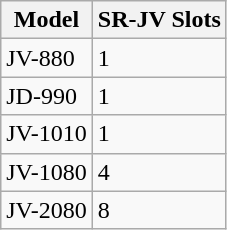<table class="wikitable sortable">
<tr>
<th>Model</th>
<th>SR-JV Slots</th>
</tr>
<tr>
<td>JV-880</td>
<td>1</td>
</tr>
<tr>
<td>JD-990</td>
<td>1</td>
</tr>
<tr>
<td>JV-1010</td>
<td>1</td>
</tr>
<tr>
<td>JV-1080</td>
<td>4</td>
</tr>
<tr>
<td>JV-2080</td>
<td>8</td>
</tr>
</table>
